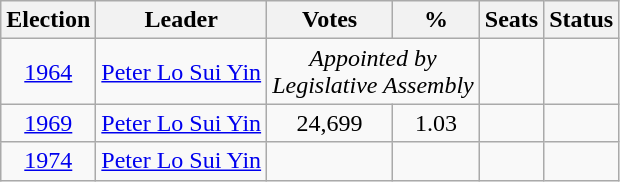<table class=wikitable style=text-align:center>
<tr>
<th>Election</th>
<th>Leader</th>
<th>Votes</th>
<th>%</th>
<th>Seats</th>
<th>Status</th>
</tr>
<tr>
<td><a href='#'>1964</a></td>
<td><a href='#'>Peter Lo Sui Yin</a></td>
<td colspan="2"><em>Appointed by<br>Legislative Assembly</em></td>
<td></td>
<td></td>
</tr>
<tr>
<td><a href='#'>1969</a></td>
<td><a href='#'>Peter Lo Sui Yin</a></td>
<td>24,699</td>
<td>1.03</td>
<td></td>
<td></td>
</tr>
<tr>
<td><a href='#'>1974</a></td>
<td><a href='#'>Peter Lo Sui Yin</a></td>
<td></td>
<td></td>
<td></td>
<td></td>
</tr>
</table>
